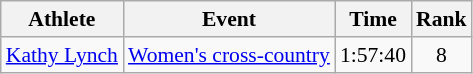<table class="wikitable" style="font-size:90%">
<tr>
<th>Athlete</th>
<th>Event</th>
<th>Time</th>
<th>Rank</th>
</tr>
<tr align=center>
<td align=left><a href='#'>Kathy Lynch</a></td>
<td align=left><a href='#'>Women's cross-country</a></td>
<td>1:57:40</td>
<td>8</td>
</tr>
</table>
